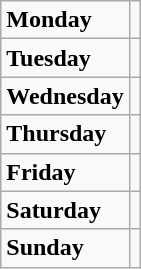<table class="wikitable" style="margin:auto:" align="center" style="text-align:center">
<tr>
<td><strong>Monday</strong></td>
<td></td>
</tr>
<tr>
<td><strong>Tuesday</strong></td>
<td></td>
</tr>
<tr>
<td><strong>Wednesday</strong></td>
<td></td>
</tr>
<tr>
<td><strong>Thursday</strong></td>
<td></td>
</tr>
<tr>
<td><strong>Friday</strong></td>
<td></td>
</tr>
<tr>
<td><strong>Saturday</strong></td>
<td></td>
</tr>
<tr>
<td><strong>Sunday</strong></td>
<td></td>
</tr>
</table>
